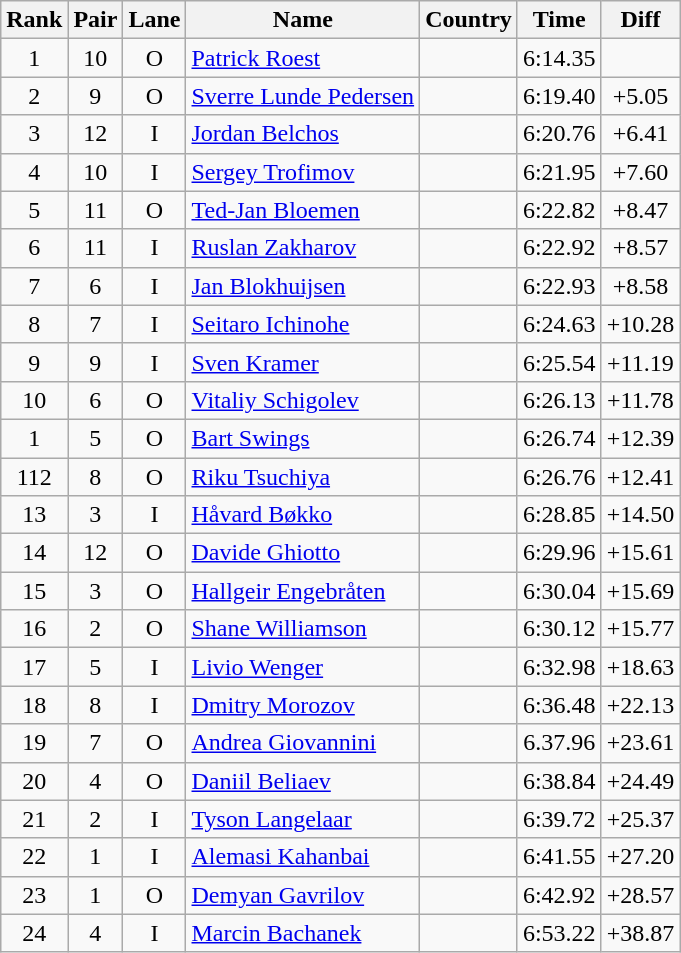<table class="wikitable sortable" style="text-align:center">
<tr>
<th>Rank</th>
<th>Pair</th>
<th>Lane</th>
<th>Name</th>
<th>Country</th>
<th>Time</th>
<th>Diff</th>
</tr>
<tr>
<td>1</td>
<td>10</td>
<td>O</td>
<td align=left><a href='#'>Patrick Roest</a></td>
<td align=left></td>
<td>6:14.35</td>
<td></td>
</tr>
<tr>
<td>2</td>
<td>9</td>
<td>O</td>
<td align=left><a href='#'>Sverre Lunde Pedersen</a></td>
<td align=left></td>
<td>6:19.40</td>
<td>+5.05</td>
</tr>
<tr>
<td>3</td>
<td>12</td>
<td>I</td>
<td align=left><a href='#'>Jordan Belchos</a></td>
<td align=left></td>
<td>6:20.76</td>
<td>+6.41</td>
</tr>
<tr>
<td>4</td>
<td>10</td>
<td>I</td>
<td align=left><a href='#'>Sergey Trofimov</a></td>
<td align=left></td>
<td>6:21.95</td>
<td>+7.60</td>
</tr>
<tr>
<td>5</td>
<td>11</td>
<td>O</td>
<td align=left><a href='#'>Ted-Jan Bloemen</a></td>
<td align=left></td>
<td>6:22.82</td>
<td>+8.47</td>
</tr>
<tr>
<td>6</td>
<td>11</td>
<td>I</td>
<td align=left><a href='#'>Ruslan Zakharov</a></td>
<td align=left></td>
<td>6:22.92</td>
<td>+8.57</td>
</tr>
<tr>
<td>7</td>
<td>6</td>
<td>I</td>
<td align=left><a href='#'>Jan Blokhuijsen</a></td>
<td align=left></td>
<td>6:22.93</td>
<td>+8.58</td>
</tr>
<tr>
<td>8</td>
<td>7</td>
<td>I</td>
<td align=left><a href='#'>Seitaro Ichinohe</a></td>
<td align=left></td>
<td>6:24.63</td>
<td>+10.28</td>
</tr>
<tr>
<td>9</td>
<td>9</td>
<td>I</td>
<td align=left><a href='#'>Sven Kramer</a></td>
<td align=left></td>
<td>6:25.54</td>
<td>+11.19</td>
</tr>
<tr>
<td>10</td>
<td>6</td>
<td>O</td>
<td align=left><a href='#'>Vitaliy Schigolev</a></td>
<td align=left></td>
<td>6:26.13</td>
<td>+11.78</td>
</tr>
<tr>
<td>1</td>
<td>5</td>
<td>O</td>
<td align=left><a href='#'>Bart Swings</a></td>
<td align=left></td>
<td>6:26.74</td>
<td>+12.39</td>
</tr>
<tr>
<td>112</td>
<td>8</td>
<td>O</td>
<td align=left><a href='#'>Riku Tsuchiya</a></td>
<td align=left></td>
<td>6:26.76</td>
<td>+12.41</td>
</tr>
<tr>
<td>13</td>
<td>3</td>
<td>I</td>
<td align=left><a href='#'>Håvard Bøkko</a></td>
<td align=left></td>
<td>6:28.85</td>
<td>+14.50</td>
</tr>
<tr>
<td>14</td>
<td>12</td>
<td>O</td>
<td align=left><a href='#'>Davide Ghiotto</a></td>
<td align=left></td>
<td>6:29.96</td>
<td>+15.61</td>
</tr>
<tr>
<td>15</td>
<td>3</td>
<td>O</td>
<td align=left><a href='#'>Hallgeir Engebråten</a></td>
<td align=left></td>
<td>6:30.04</td>
<td>+15.69</td>
</tr>
<tr>
<td>16</td>
<td>2</td>
<td>O</td>
<td align=left><a href='#'>Shane Williamson</a></td>
<td align=left></td>
<td>6:30.12</td>
<td>+15.77</td>
</tr>
<tr>
<td>17</td>
<td>5</td>
<td>I</td>
<td align=left><a href='#'>Livio Wenger</a></td>
<td align=left></td>
<td>6:32.98</td>
<td>+18.63</td>
</tr>
<tr>
<td>18</td>
<td>8</td>
<td>I</td>
<td align=left><a href='#'>Dmitry Morozov</a></td>
<td align=left></td>
<td>6:36.48</td>
<td>+22.13</td>
</tr>
<tr>
<td>19</td>
<td>7</td>
<td>O</td>
<td align=left><a href='#'>Andrea Giovannini</a></td>
<td align=left></td>
<td>6.37.96</td>
<td>+23.61</td>
</tr>
<tr>
<td>20</td>
<td>4</td>
<td>O</td>
<td align=left><a href='#'>Daniil Beliaev</a></td>
<td align=left></td>
<td>6:38.84</td>
<td>+24.49</td>
</tr>
<tr>
<td>21</td>
<td>2</td>
<td>I</td>
<td align=left><a href='#'>Tyson Langelaar</a></td>
<td align=left></td>
<td>6:39.72</td>
<td>+25.37</td>
</tr>
<tr>
<td>22</td>
<td>1</td>
<td>I</td>
<td align=left><a href='#'>Alemasi Kahanbai</a></td>
<td align=left></td>
<td>6:41.55</td>
<td>+27.20</td>
</tr>
<tr>
<td>23</td>
<td>1</td>
<td>O</td>
<td align=left><a href='#'>Demyan Gavrilov</a></td>
<td align=left></td>
<td>6:42.92</td>
<td>+28.57</td>
</tr>
<tr>
<td>24</td>
<td>4</td>
<td>I</td>
<td align=left><a href='#'>Marcin Bachanek</a></td>
<td align=left></td>
<td>6:53.22</td>
<td>+38.87</td>
</tr>
</table>
